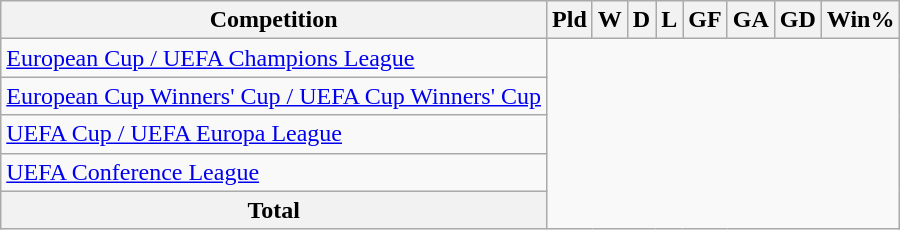<table class="wikitable unsortable plainrowheaders" style="text-align:center">
<tr>
<th scope="col">Competition</th>
<th scope="col">Pld</th>
<th scope="col">W</th>
<th scope="col">D</th>
<th scope="col">L</th>
<th scope="col">GF</th>
<th scope="col">GA</th>
<th scope="col">GD</th>
<th scope="col">Win%</th>
</tr>
<tr>
<td align=left><a href='#'>European Cup / UEFA Champions League</a><br></td>
</tr>
<tr>
<td align=left><a href='#'>European Cup Winners' Cup / UEFA Cup Winners' Cup</a><br></td>
</tr>
<tr>
<td align=left><a href='#'>UEFA Cup / UEFA Europa League</a><br></td>
</tr>
<tr>
<td align=left><a href='#'>UEFA Conference League</a><br></td>
</tr>
<tr>
<th>Total<br></th>
</tr>
</table>
